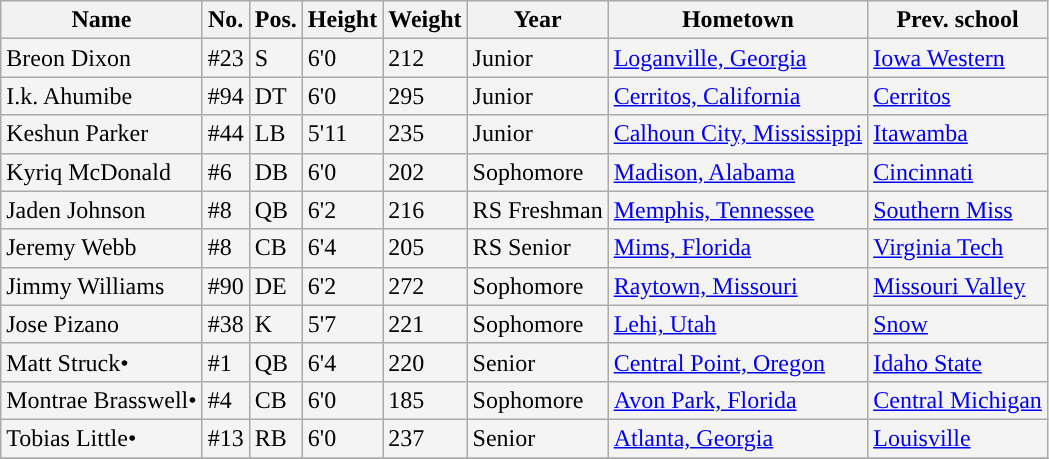<table class="wikitable sortable">
<tr>
<th>Name</th>
<th>No.</th>
<th>Pos.</th>
<th>Height</th>
<th>Weight</th>
<th>Year</th>
<th>Hometown</th>
<th class="unsortable">Prev. school</th>
</tr>
<tr style="background:#F4F4F4;">
<td>Breon Dixon</td>
<td>#23</td>
<td>S</td>
<td>6'0</td>
<td>212</td>
<td>Junior</td>
<td><a href='#'>Loganville, Georgia</a></td>
<td><a href='#'>Iowa Western</a></td>
</tr>
<tr style="background:#F4F4F4;">
<td>I.k. Ahumibe</td>
<td>#94</td>
<td>DT</td>
<td>6'0</td>
<td>295</td>
<td>Junior</td>
<td><a href='#'>Cerritos, California</a></td>
<td><a href='#'>Cerritos</a></td>
</tr>
<tr style="background:#F4F4F4;">
<td>Keshun Parker</td>
<td>#44</td>
<td>LB</td>
<td>5'11</td>
<td>235</td>
<td>Junior</td>
<td><a href='#'>Calhoun City, Mississippi</a></td>
<td><a href='#'>Itawamba</a></td>
</tr>
<tr style="background:#F4F4F4;">
<td>Kyriq McDonald</td>
<td>#6</td>
<td>DB</td>
<td>6'0</td>
<td>202</td>
<td>Sophomore</td>
<td><a href='#'>Madison, Alabama</a></td>
<td><a href='#'>Cincinnati</a></td>
</tr>
<tr style="background:#F4F4F4;">
<td>Jaden Johnson</td>
<td>#8</td>
<td>QB</td>
<td>6'2</td>
<td>216</td>
<td>RS Freshman</td>
<td><a href='#'>Memphis, Tennessee</a></td>
<td><a href='#'>Southern Miss</a></td>
</tr>
<tr style="background:#F4F4F4;">
<td>Jeremy Webb</td>
<td>#8</td>
<td>CB</td>
<td>6'4</td>
<td>205</td>
<td>RS Senior</td>
<td><a href='#'>Mims, Florida</a></td>
<td><a href='#'>Virginia Tech</a></td>
</tr>
<tr style="background:#F4F4F4;">
<td>Jimmy Williams</td>
<td>#90</td>
<td>DE</td>
<td>6'2</td>
<td>272</td>
<td>Sophomore</td>
<td><a href='#'>Raytown, Missouri</a></td>
<td><a href='#'>Missouri Valley</a></td>
</tr>
<tr style="background:#F4F4F4;">
<td>Jose Pizano</td>
<td>#38</td>
<td>K</td>
<td>5'7</td>
<td>221</td>
<td>Sophomore</td>
<td><a href='#'>Lehi, Utah</a></td>
<td><a href='#'>Snow</a></td>
</tr>
<tr style="background:#F4F4F4;">
<td>Matt Struck•</td>
<td>#1</td>
<td>QB</td>
<td>6'4</td>
<td>220</td>
<td>Senior</td>
<td><a href='#'>Central Point, Oregon</a></td>
<td><a href='#'>Idaho State</a></td>
</tr>
<tr style="background:#F4F4F4;">
<td>Montrae Brasswell•</td>
<td>#4</td>
<td>CB</td>
<td>6'0</td>
<td>185</td>
<td>Sophomore</td>
<td><a href='#'>Avon Park, Florida</a></td>
<td><a href='#'>Central Michigan</a></td>
</tr>
<tr style="background:#F4F4F4;">
<td>Tobias Little•</td>
<td>#13</td>
<td>RB</td>
<td>6'0</td>
<td>237</td>
<td>Senior</td>
<td><a href='#'>Atlanta, Georgia</a></td>
<td><a href='#'>Louisville</a></td>
</tr>
<tr>
</tr>
</table>
